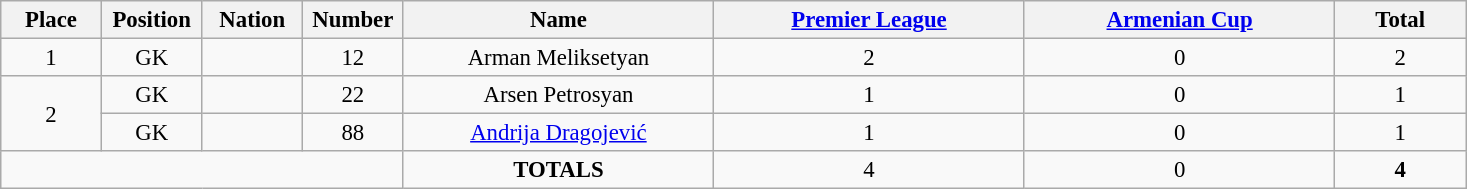<table class="wikitable" style="font-size: 95%; text-align: center;">
<tr>
<th width=60>Place</th>
<th width=60>Position</th>
<th width=60>Nation</th>
<th width=60>Number</th>
<th width=200>Name</th>
<th width=200><a href='#'>Premier League</a></th>
<th width=200><a href='#'>Armenian Cup</a></th>
<th width=80><strong>Total</strong></th>
</tr>
<tr>
<td>1</td>
<td>GK</td>
<td></td>
<td>12</td>
<td>Arman Meliksetyan</td>
<td>2</td>
<td>0</td>
<td>2</td>
</tr>
<tr>
<td rowspan="2">2</td>
<td>GK</td>
<td></td>
<td>22</td>
<td>Arsen Petrosyan</td>
<td>1</td>
<td>0</td>
<td>1</td>
</tr>
<tr>
<td>GK</td>
<td></td>
<td>88</td>
<td><a href='#'>Andrija Dragojević</a></td>
<td>1</td>
<td>0</td>
<td>1</td>
</tr>
<tr>
<td colspan="4"></td>
<td><strong>TOTALS</strong></td>
<td>4</td>
<td>0</td>
<td><strong>4</strong></td>
</tr>
</table>
